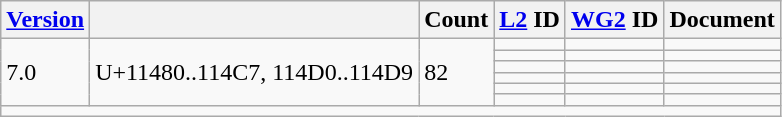<table class="wikitable sticky-header">
<tr>
<th><a href='#'>Version</a></th>
<th></th>
<th>Count</th>
<th><a href='#'>L2</a> ID</th>
<th><a href='#'>WG2</a> ID</th>
<th>Document</th>
</tr>
<tr>
<td rowspan="6">7.0</td>
<td rowspan="6">U+11480..114C7, 114D0..114D9</td>
<td rowspan="6">82</td>
<td></td>
<td></td>
<td></td>
</tr>
<tr>
<td></td>
<td></td>
<td></td>
</tr>
<tr>
<td></td>
<td></td>
<td></td>
</tr>
<tr>
<td></td>
<td></td>
<td></td>
</tr>
<tr>
<td></td>
<td></td>
<td></td>
</tr>
<tr>
<td></td>
<td></td>
<td></td>
</tr>
<tr class="sortbottom">
<td colspan="6"></td>
</tr>
</table>
